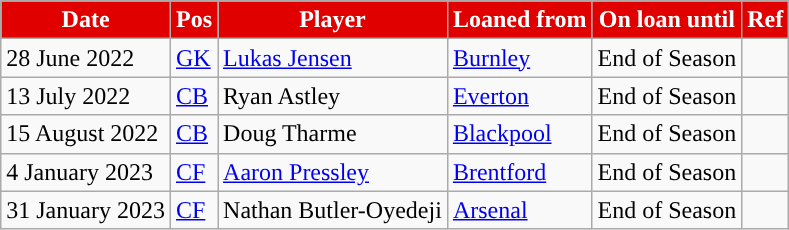<table class="wikitable plainrowheaders sortable">
<tr>
<th style="background:#E00000; color:#ffffff; ">Date</th>
<th style="background:#E00000; color:#ffffff; ">Pos</th>
<th style="background:#E00000; color:#ffffff; ">Player</th>
<th style="background:#E00000; color:#ffffff; ">Loaned from</th>
<th style="background:#E00000; color:#ffffff; ">On loan until</th>
<th style="background:#E00000; color:#ffffff; ">Ref</th>
</tr>
<tr>
<td>28 June 2022</td>
<td><a href='#'>GK</a></td>
<td> <a href='#'>Lukas Jensen</a></td>
<td> <a href='#'>Burnley</a></td>
<td>End of Season</td>
<td></td>
</tr>
<tr>
<td>13 July 2022</td>
<td><a href='#'>CB</a></td>
<td> Ryan Astley</td>
<td> <a href='#'>Everton</a></td>
<td>End of Season</td>
<td></td>
</tr>
<tr>
<td>15 August 2022</td>
<td><a href='#'>CB</a></td>
<td> Doug Tharme</td>
<td> <a href='#'>Blackpool</a></td>
<td>End of Season</td>
<td></td>
</tr>
<tr>
<td>4 January 2023</td>
<td><a href='#'>CF</a></td>
<td> <a href='#'>Aaron Pressley</a></td>
<td> <a href='#'>Brentford</a></td>
<td>End of Season</td>
<td></td>
</tr>
<tr>
<td>31 January 2023</td>
<td><a href='#'>CF</a></td>
<td> Nathan Butler-Oyedeji</td>
<td> <a href='#'>Arsenal</a></td>
<td>End of Season</td>
<td></td>
</tr>
</table>
